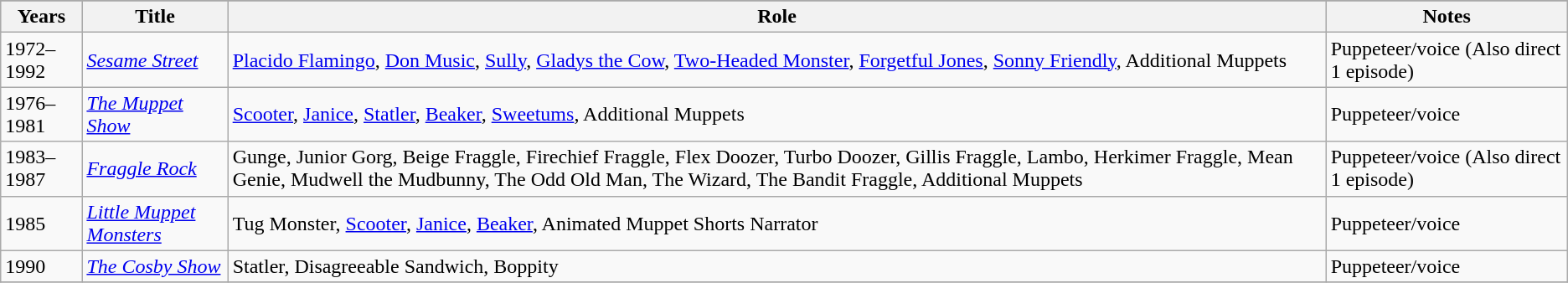<table class="wikitable sortable">
<tr style="background:#ccc; text-align:center;">
</tr>
<tr style="background:#ccc; text-align:center;">
<th>Years</th>
<th>Title</th>
<th>Role</th>
<th class="unsortable">Notes</th>
</tr>
<tr>
<td>1972–1992</td>
<td><em><a href='#'>Sesame Street</a></em></td>
<td><a href='#'>Placido Flamingo</a>, <a href='#'>Don Music</a>, <a href='#'>Sully</a>, <a href='#'>Gladys the Cow</a>, <a href='#'>Two-Headed Monster</a>, <a href='#'>Forgetful Jones</a>, <a href='#'>Sonny Friendly</a>, Additional Muppets</td>
<td>Puppeteer/voice (Also direct 1 episode)</td>
</tr>
<tr>
<td>1976–1981</td>
<td><em><a href='#'>The Muppet Show</a></em></td>
<td><a href='#'>Scooter</a>, <a href='#'>Janice</a>, <a href='#'>Statler</a>, <a href='#'>Beaker</a>, <a href='#'>Sweetums</a>, Additional Muppets</td>
<td>Puppeteer/voice</td>
</tr>
<tr>
<td>1983–1987</td>
<td><em><a href='#'>Fraggle Rock</a></em></td>
<td>Gunge, Junior Gorg, Beige Fraggle, Firechief Fraggle, Flex Doozer, Turbo Doozer, Gillis Fraggle, Lambo, Herkimer Fraggle, Mean Genie, Mudwell the Mudbunny, The Odd Old Man, The Wizard, The Bandit Fraggle, Additional Muppets</td>
<td>Puppeteer/voice (Also direct 1 episode)</td>
</tr>
<tr>
<td>1985</td>
<td><em><a href='#'>Little Muppet Monsters</a></em></td>
<td>Tug Monster, <a href='#'>Scooter</a>, <a href='#'>Janice</a>, <a href='#'>Beaker</a>, Animated Muppet Shorts Narrator</td>
<td>Puppeteer/voice</td>
</tr>
<tr>
<td>1990</td>
<td><em><a href='#'>The Cosby Show</a></em></td>
<td>Statler, Disagreeable Sandwich, Boppity</td>
<td>Puppeteer/voice</td>
</tr>
<tr>
</tr>
</table>
